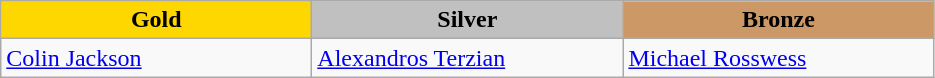<table class="wikitable" style="text-align:left">
<tr align="center">
<td width=200 bgcolor=gold><strong>Gold</strong></td>
<td width=200 bgcolor=silver><strong>Silver</strong></td>
<td width=200 bgcolor=CC9966><strong>Bronze</strong></td>
</tr>
<tr>
<td><a href='#'>Colin Jackson</a><br><em></em></td>
<td><a href='#'>Alexandros Terzian</a><br><em></em></td>
<td><a href='#'>Michael Rosswess</a><br><em></em></td>
</tr>
</table>
